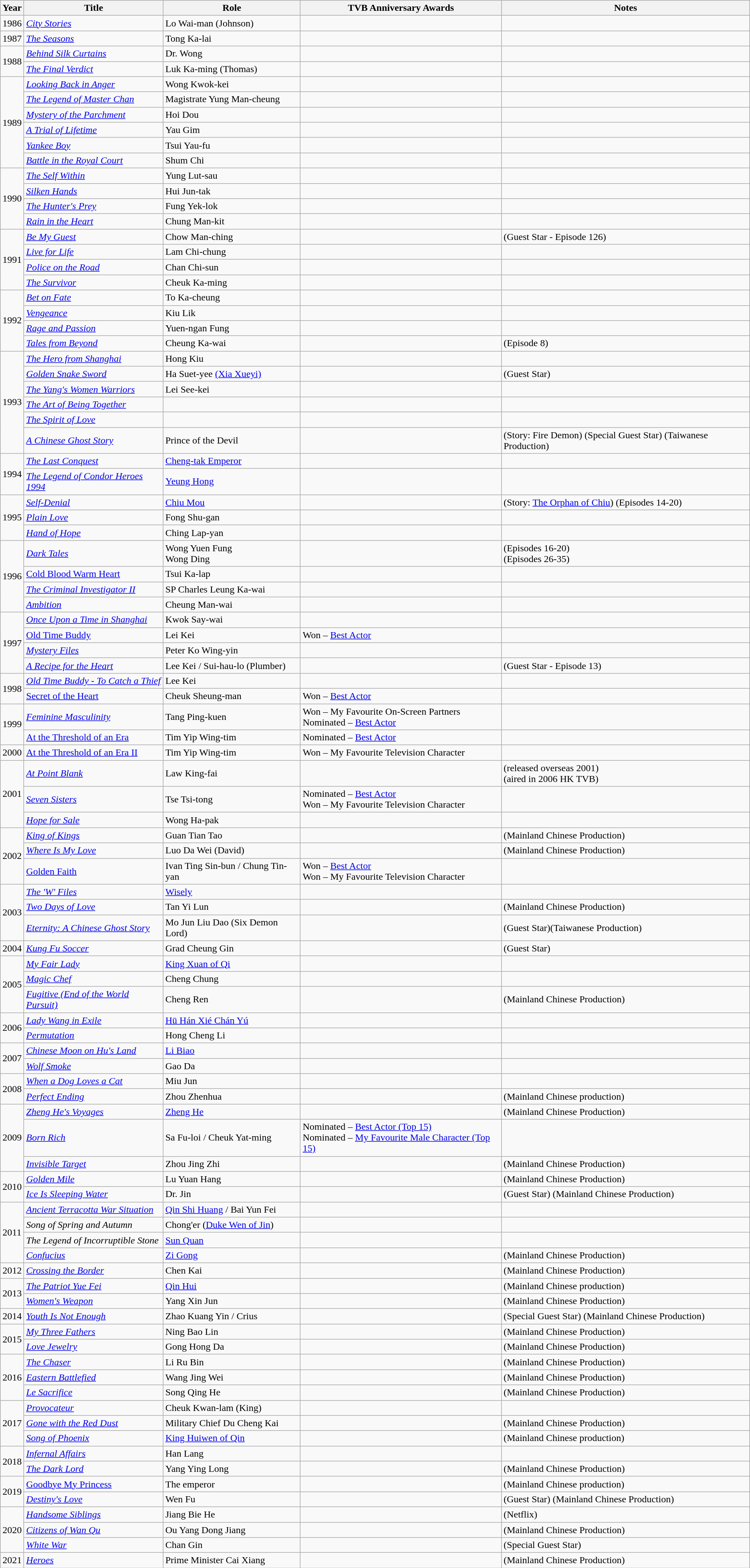<table class="wikitable sortable">
<tr>
<th>Year</th>
<th>Title</th>
<th>Role</th>
<th>TVB Anniversary Awards</th>
<th class="unsortable">Notes</th>
</tr>
<tr>
<td>1986</td>
<td><em><a href='#'>City Stories</a></em></td>
<td>Lo Wai-man (Johnson)</td>
<td></td>
<td></td>
</tr>
<tr>
<td>1987</td>
<td><em><a href='#'>The Seasons</a></em></td>
<td>Tong Ka-lai</td>
<td></td>
<td></td>
</tr>
<tr>
<td rowspan="2">1988</td>
<td><em><a href='#'>Behind Silk Curtains</a></em></td>
<td>Dr. Wong</td>
<td></td>
<td></td>
</tr>
<tr>
<td><em><a href='#'>The Final Verdict</a></em></td>
<td>Luk Ka-ming (Thomas)</td>
<td></td>
<td></td>
</tr>
<tr>
<td rowspan="6">1989</td>
<td><em><a href='#'>Looking Back in Anger</a></em></td>
<td>Wong Kwok-kei</td>
<td></td>
<td></td>
</tr>
<tr>
<td><em><a href='#'>The Legend of Master Chan</a></em></td>
<td>Magistrate Yung Man-cheung</td>
<td></td>
<td></td>
</tr>
<tr>
<td><em><a href='#'>Mystery of the Parchment</a></em></td>
<td>Hoi Dou</td>
<td></td>
<td></td>
</tr>
<tr>
<td><em><a href='#'>A Trial of Lifetime</a></em></td>
<td>Yau Gim</td>
<td></td>
<td></td>
</tr>
<tr>
<td><em><a href='#'>Yankee Boy</a></em></td>
<td>Tsui Yau-fu</td>
<td></td>
<td></td>
</tr>
<tr>
<td><em><a href='#'>Battle in the Royal Court</a></em></td>
<td>Shum Chi</td>
<td></td>
<td></td>
</tr>
<tr>
<td rowspan="4">1990</td>
<td><em><a href='#'>The Self Within</a></em></td>
<td>Yung Lut-sau</td>
<td></td>
<td></td>
</tr>
<tr>
<td><em><a href='#'>Silken Hands</a></em></td>
<td>Hui Jun-tak</td>
<td></td>
<td></td>
</tr>
<tr>
<td><em><a href='#'>The Hunter's Prey</a></em></td>
<td>Fung Yek-lok</td>
<td></td>
<td></td>
</tr>
<tr>
<td><em><a href='#'>Rain in the Heart</a></em></td>
<td>Chung Man-kit</td>
<td></td>
<td></td>
</tr>
<tr>
<td rowspan="4">1991</td>
<td><em><a href='#'>Be My Guest</a></em></td>
<td>Chow Man-ching</td>
<td></td>
<td>(Guest Star - Episode 126)</td>
</tr>
<tr>
<td><em><a href='#'>Live for Life</a></em></td>
<td>Lam Chi-chung</td>
<td></td>
<td></td>
</tr>
<tr>
<td><em><a href='#'>Police on the Road</a></em></td>
<td>Chan Chi-sun</td>
<td></td>
<td></td>
</tr>
<tr>
<td><em><a href='#'>The Survivor</a></em></td>
<td>Cheuk Ka-ming</td>
<td></td>
<td></td>
</tr>
<tr>
<td rowspan="4">1992</td>
<td><em><a href='#'>Bet on Fate</a></em></td>
<td>To Ka-cheung</td>
<td></td>
<td></td>
</tr>
<tr>
<td><em><a href='#'>Vengeance</a></em></td>
<td>Kiu Lik</td>
<td></td>
<td></td>
</tr>
<tr>
<td><em><a href='#'>Rage and Passion</a></em></td>
<td>Yuen-ngan Fung</td>
<td></td>
<td></td>
</tr>
<tr>
<td><em><a href='#'>Tales from Beyond</a></em></td>
<td>Cheung Ka-wai</td>
<td></td>
<td>(Episode 8)</td>
</tr>
<tr>
<td rowspan="6">1993</td>
<td><em><a href='#'>The Hero from Shanghai</a></em></td>
<td>Hong Kiu</td>
<td></td>
<td></td>
</tr>
<tr>
<td><em><a href='#'>Golden Snake Sword</a></em></td>
<td>Ha Suet-yee <a href='#'>(Xia Xueyi)</a></td>
<td></td>
<td>(Guest Star)</td>
</tr>
<tr>
<td><em><a href='#'>The Yang's Women Warriors</a></em></td>
<td>Lei See-kei</td>
<td></td>
<td></td>
</tr>
<tr>
<td><em><a href='#'>The Art of Being Together</a></em></td>
<td></td>
<td></td>
<td></td>
</tr>
<tr>
<td><em><a href='#'>The Spirit of Love</a></em></td>
<td></td>
<td></td>
<td></td>
</tr>
<tr>
<td><em><a href='#'>A Chinese Ghost Story</a></em></td>
<td>Prince of the Devil</td>
<td></td>
<td>(Story: Fire Demon) (Special Guest Star) (Taiwanese Production)</td>
</tr>
<tr>
<td rowspan="2">1994</td>
<td><em><a href='#'>The Last Conquest</a></em></td>
<td><a href='#'>Cheng-tak Emperor</a></td>
<td></td>
<td></td>
</tr>
<tr>
<td><em><a href='#'>The Legend of Condor Heroes 1994</a></em></td>
<td><a href='#'>Yeung Hong</a></td>
<td></td>
<td></td>
</tr>
<tr>
<td rowspan="3">1995</td>
<td><em><a href='#'>Self-Denial</a></em></td>
<td><a href='#'>Chiu Mou</a></td>
<td></td>
<td>(Story: <a href='#'>The Orphan of Chiu</a>) (Episodes 14-20)</td>
</tr>
<tr>
<td><em><a href='#'>Plain Love</a></em></td>
<td>Fong Shu-gan</td>
<td></td>
<td></td>
</tr>
<tr>
<td><em><a href='#'>Hand of Hope</a></em></td>
<td>Ching Lap-yan</td>
<td></td>
<td></td>
</tr>
<tr>
<td rowspan="4">1996</td>
<td><em><a href='#'>Dark Tales</a></em></td>
<td>Wong Yuen Fung <br> Wong Ding</td>
<td></td>
<td>(Episodes 16-20) <br> (Episodes 26-35)</td>
</tr>
<tr>
<td><a href='#'>Cold Blood Warm Heart</a></td>
<td>Tsui Ka-lap</td>
<td></td>
<td></td>
</tr>
<tr>
<td><em><a href='#'>The Criminal Investigator II</a></em></td>
<td>SP Charles Leung Ka-wai</td>
<td></td>
<td></td>
</tr>
<tr>
<td><em><a href='#'>Ambition</a></em></td>
<td>Cheung Man-wai</td>
<td></td>
<td></td>
</tr>
<tr>
<td rowspan="4">1997</td>
<td><em><a href='#'>Once Upon a Time in Shanghai</a></em></td>
<td>Kwok Say-wai</td>
<td></td>
<td></td>
</tr>
<tr>
<td><a href='#'>Old Time Buddy</a></td>
<td>Lei Kei</td>
<td>Won – <a href='#'>Best Actor</a></td>
<td></td>
</tr>
<tr>
<td><em><a href='#'>Mystery Files</a></em></td>
<td>Peter Ko Wing-yin</td>
<td></td>
<td></td>
</tr>
<tr>
<td><em><a href='#'>A Recipe for the Heart</a></em></td>
<td>Lee Kei / Sui-hau-lo (Plumber)</td>
<td></td>
<td>(Guest Star - Episode 13)</td>
</tr>
<tr>
<td rowspan="2">1998</td>
<td><em><a href='#'>Old Time Buddy - To Catch a Thief</a></em></td>
<td>Lee Kei</td>
<td></td>
<td></td>
</tr>
<tr>
<td><a href='#'>Secret of the Heart</a></td>
<td>Cheuk Sheung-man</td>
<td>Won – <a href='#'>Best Actor</a></td>
<td></td>
</tr>
<tr>
<td rowspan="2">1999</td>
<td><em><a href='#'>Feminine Masculinity</a></em></td>
<td>Tang Ping-kuen</td>
<td>Won – My Favourite On-Screen Partners<br>Nominated – <a href='#'>Best Actor</a></td>
<td></td>
</tr>
<tr>
<td><a href='#'>At the Threshold of an Era</a></td>
<td>Tim Yip Wing-tim</td>
<td>Nominated – <a href='#'>Best Actor</a></td>
<td></td>
</tr>
<tr>
<td>2000</td>
<td><a href='#'>At the Threshold of an Era II</a></td>
<td>Tim Yip Wing-tim</td>
<td>Won – My Favourite Television Character</td>
<td></td>
</tr>
<tr>
<td rowspan="3">2001</td>
<td><em><a href='#'>At Point Blank</a></em></td>
<td>Law King-fai</td>
<td></td>
<td>(released overseas 2001) <br> (aired in 2006 HK TVB)</td>
</tr>
<tr>
<td><em><a href='#'>Seven Sisters</a></em></td>
<td>Tse Tsi-tong</td>
<td>Nominated – <a href='#'>Best Actor</a><br>Won – My Favourite Television Character</td>
<td></td>
</tr>
<tr>
<td><em><a href='#'>Hope for Sale</a></em></td>
<td>Wong Ha-pak</td>
<td></td>
<td></td>
</tr>
<tr>
<td rowspan="3">2002</td>
<td><em><a href='#'>King of Kings</a></em></td>
<td>Guan Tian Tao</td>
<td></td>
<td>(Mainland Chinese Production)</td>
</tr>
<tr>
<td><em><a href='#'>Where Is My Love</a></em></td>
<td>Luo Da Wei (David)</td>
<td></td>
<td>(Mainland Chinese Production)</td>
</tr>
<tr>
<td><a href='#'>Golden Faith</a></td>
<td>Ivan Ting Sin-bun / Chung Tin-yan</td>
<td>Won – <a href='#'>Best Actor</a><br>Won – My Favourite Television Character</td>
<td></td>
</tr>
<tr>
<td rowspan="3">2003</td>
<td><em><a href='#'>The 'W' Files</a></em></td>
<td><a href='#'>Wisely</a></td>
<td></td>
<td></td>
</tr>
<tr>
<td><em><a href='#'>Two Days of Love</a></em></td>
<td>Tan Yi Lun</td>
<td></td>
<td>(Mainland Chinese Production)</td>
</tr>
<tr>
<td><em><a href='#'>Eternity: A Chinese Ghost Story</a></em></td>
<td>Mo Jun Liu Dao (Six Demon Lord)</td>
<td></td>
<td>(Guest Star)(Taiwanese Production)</td>
</tr>
<tr>
<td>2004</td>
<td><em><a href='#'>Kung Fu Soccer</a></em></td>
<td>Grad Cheung Gin</td>
<td></td>
<td>(Guest Star)</td>
</tr>
<tr>
<td rowspan="3">2005</td>
<td><em><a href='#'>My Fair Lady</a></em></td>
<td><a href='#'>King Xuan of Qi</a></td>
<td></td>
<td></td>
</tr>
<tr>
<td><em><a href='#'>Magic Chef</a></em></td>
<td>Cheng Chung</td>
<td></td>
<td></td>
</tr>
<tr>
<td><em><a href='#'>Fugitive (End of the World Pursuit)</a></em></td>
<td>Cheng Ren</td>
<td></td>
<td>(Mainland Chinese Production)</td>
</tr>
<tr>
<td rowspan="2">2006</td>
<td><em><a href='#'>Lady Wang in Exile</a></em></td>
<td><a href='#'>Hū Hán Xié Chán Yú</a></td>
<td></td>
<td></td>
</tr>
<tr>
<td><em><a href='#'>Permutation</a></em></td>
<td>Hong Cheng Li</td>
<td></td>
<td></td>
</tr>
<tr>
<td rowspan="2">2007</td>
<td><em><a href='#'>Chinese Moon on Hu's Land</a></em></td>
<td><a href='#'>Li Biao</a></td>
<td></td>
<td></td>
</tr>
<tr>
<td><em><a href='#'>Wolf Smoke</a></em></td>
<td>Gao Da</td>
<td></td>
<td></td>
</tr>
<tr>
<td rowspan="2">2008</td>
<td><em><a href='#'>When a Dog Loves a Cat</a></em></td>
<td>Miu Jun</td>
<td></td>
<td></td>
</tr>
<tr>
<td><em><a href='#'>Perfect Ending</a></em></td>
<td>Zhou Zhenhua</td>
<td></td>
<td>(Mainland Chinese production)</td>
</tr>
<tr>
<td rowspan="3">2009</td>
<td><em><a href='#'>Zheng He's Voyages</a></em></td>
<td><a href='#'>Zheng He</a></td>
<td></td>
<td>(Mainland Chinese Production)</td>
</tr>
<tr>
<td><em><a href='#'>Born Rich</a></em></td>
<td>Sa Fu-loi / Cheuk Yat-ming</td>
<td>Nominated – <a href='#'>Best Actor (Top 15)</a><br>Nominated – <a href='#'>My Favourite Male Character (Top 15)</a></td>
<td></td>
</tr>
<tr>
<td><em><a href='#'>Invisible Target</a></em></td>
<td>Zhou Jing Zhi</td>
<td></td>
<td>(Mainland Chinese Production)</td>
</tr>
<tr>
<td rowspan="2">2010</td>
<td><em><a href='#'>Golden Mile</a></em></td>
<td>Lu Yuan Hang</td>
<td></td>
<td>(Mainland Chinese Production)</td>
</tr>
<tr>
<td><em><a href='#'>Ice Is Sleeping Water</a></em></td>
<td>Dr. Jin</td>
<td></td>
<td>(Guest Star) (Mainland Chinese Production)</td>
</tr>
<tr>
<td rowspan="4">2011</td>
<td><em><a href='#'>Ancient Terracotta War Situation</a></em></td>
<td><a href='#'>Qin Shi Huang</a> / Bai Yun Fei</td>
<td></td>
<td></td>
</tr>
<tr>
<td><em>Song of Spring and Autumn</em></td>
<td>Chong'er (<a href='#'>Duke Wen of Jin</a>)</td>
<td></td>
<td></td>
</tr>
<tr>
<td><em>The Legend of Incorruptible Stone</em></td>
<td><a href='#'>Sun Quan</a></td>
<td></td>
<td></td>
</tr>
<tr>
<td><em><a href='#'>Confucius</a></em></td>
<td><a href='#'>Zi Gong</a></td>
<td></td>
<td>(Mainland Chinese Production)</td>
</tr>
<tr>
<td>2012</td>
<td><em><a href='#'>Crossing the Border</a></em></td>
<td>Chen Kai</td>
<td></td>
<td>(Mainland Chinese Production)</td>
</tr>
<tr>
<td rowspan="2">2013</td>
<td><em><a href='#'>The Patriot Yue Fei</a></em></td>
<td><a href='#'>Qin Hui</a></td>
<td></td>
<td>(Mainland Chinese production)</td>
</tr>
<tr>
<td><em><a href='#'>Women's Weapon</a></em></td>
<td>Yang Xin Jun</td>
<td></td>
<td>(Mainland Chinese Production)</td>
</tr>
<tr>
<td>2014</td>
<td><em><a href='#'>Youth Is Not Enough</a></em></td>
<td>Zhao Kuang Yin / Crius</td>
<td></td>
<td>(Special Guest Star) (Mainland Chinese Production)</td>
</tr>
<tr>
<td rowspan="2">2015</td>
<td><em><a href='#'>My Three Fathers</a></em></td>
<td>Ning Bao Lin</td>
<td></td>
<td>(Mainland Chinese Production)</td>
</tr>
<tr>
<td><em><a href='#'>Love Jewelry</a></em></td>
<td>Gong Hong Da</td>
<td></td>
<td>(Mainland Chinese Production)</td>
</tr>
<tr>
<td rowspan="3">2016</td>
<td><em><a href='#'>The Chaser</a></em></td>
<td>Li Ru Bin</td>
<td></td>
<td>(Mainland Chinese Production)</td>
</tr>
<tr>
<td><em><a href='#'>Eastern Battlefied</a></em></td>
<td>Wang Jing Wei</td>
<td></td>
<td>(Mainland Chinese Production)</td>
</tr>
<tr>
<td><em><a href='#'>Le Sacrifice</a></em></td>
<td>Song Qing He</td>
<td></td>
<td>(Mainland Chinese Production)</td>
</tr>
<tr>
<td rowspan="3">2017</td>
<td><em><a href='#'>Provocateur</a></em></td>
<td>Cheuk Kwan-lam (King)</td>
<td></td>
<td></td>
</tr>
<tr>
<td><em><a href='#'>Gone with the Red Dust</a></em></td>
<td>Military Chief Du Cheng Kai</td>
<td></td>
<td>(Mainland Chinese Production)</td>
</tr>
<tr>
<td><em><a href='#'>Song of Phoenix</a></em></td>
<td><a href='#'>King Huiwen of Qin</a></td>
<td></td>
<td>(Mainland Chinese production)</td>
</tr>
<tr>
<td rowspan="2">2018</td>
<td><em><a href='#'>Infernal Affairs</a></em></td>
<td>Han Lang</td>
<td></td>
<td></td>
</tr>
<tr>
<td><em><a href='#'>The Dark Lord</a></em></td>
<td>Yang Ying Long</td>
<td></td>
<td>(Mainland Chinese Production)</td>
</tr>
<tr>
<td rowspan="2">2019</td>
<td><a href='#'>Goodbye My Princess</a></td>
<td>The emperor</td>
<td></td>
<td>(Mainland Chinese production)</td>
</tr>
<tr>
<td><em><a href='#'>Destiny's Love</a></em></td>
<td>Wen Fu</td>
<td></td>
<td>(Guest Star) (Mainland Chinese Production)</td>
</tr>
<tr>
<td rowspan="3">2020</td>
<td><em><a href='#'>Handsome Siblings</a></em></td>
<td>Jiang Bie He</td>
<td></td>
<td>(Netflix)</td>
</tr>
<tr>
<td><em><a href='#'>Citizens of Wan Qu</a></em></td>
<td>Ou Yang Dong Jiang</td>
<td></td>
<td>(Mainland Chinese Production)</td>
</tr>
<tr>
<td><em><a href='#'>White War</a></em></td>
<td>Chan Gin</td>
<td></td>
<td>(Special Guest Star)</td>
</tr>
<tr>
<td>2021</td>
<td><em><a href='#'>Heroes</a></em></td>
<td>Prime Minister Cai Xiang</td>
<td></td>
<td>(Mainland Chinese Production)</td>
</tr>
</table>
